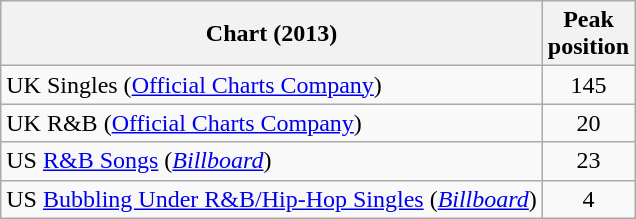<table class="wikitable sortable">
<tr>
<th>Chart (2013)</th>
<th>Peak<br>position</th>
</tr>
<tr>
<td>UK Singles (<a href='#'>Official Charts Company</a>)</td>
<td align="center">145</td>
</tr>
<tr>
<td>UK R&B (<a href='#'>Official Charts Company</a>)</td>
<td align="center">20</td>
</tr>
<tr>
<td>US <a href='#'>R&B Songs</a> (<em><a href='#'>Billboard</a></em>)</td>
<td align="center">23</td>
</tr>
<tr>
<td>US <a href='#'>Bubbling Under R&B/Hip-Hop Singles</a> (<em><a href='#'>Billboard</a></em>)</td>
<td align="center">4</td>
</tr>
</table>
